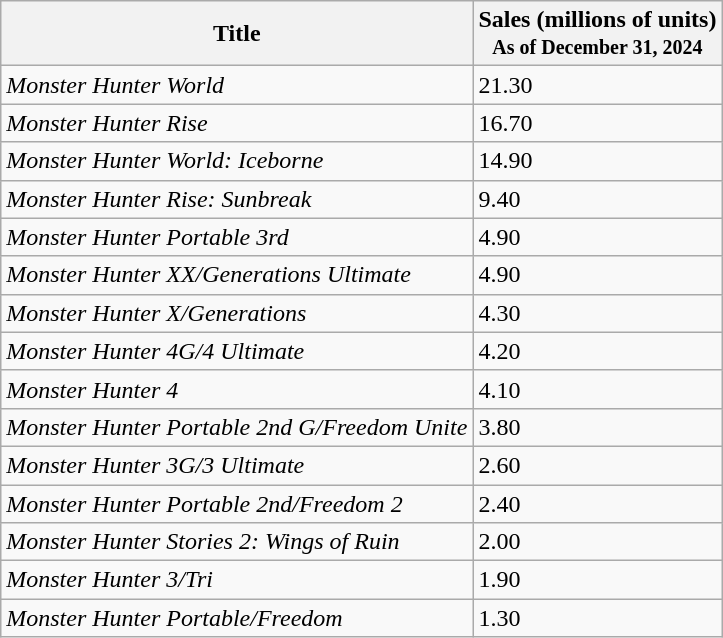<table class="wikitable">
<tr>
<th>Title</th>
<th>Sales (millions of units)<br><small>As of December 31, 2024</small></th>
</tr>
<tr>
<td><em>Monster Hunter World</em></td>
<td>21.30</td>
</tr>
<tr>
<td><em>Monster Hunter Rise</em></td>
<td>16.70</td>
</tr>
<tr>
<td><em>Monster Hunter World: Iceborne</em></td>
<td>14.90</td>
</tr>
<tr>
<td><em>Monster Hunter Rise: Sunbreak</em></td>
<td>9.40</td>
</tr>
<tr>
<td><em>Monster Hunter Portable 3rd</em></td>
<td>4.90</td>
</tr>
<tr>
<td><em>Monster Hunter XX/Generations Ultimate</em></td>
<td>4.90</td>
</tr>
<tr>
<td><em>Monster Hunter X/Generations</em></td>
<td>4.30</td>
</tr>
<tr>
<td><em>Monster Hunter 4G/4 Ultimate</em></td>
<td>4.20</td>
</tr>
<tr>
<td><em>Monster Hunter 4</em></td>
<td>4.10</td>
</tr>
<tr>
<td><em>Monster Hunter Portable 2nd G/Freedom Unite</em></td>
<td>3.80</td>
</tr>
<tr>
<td><em>Monster Hunter 3G/3 Ultimate</em></td>
<td>2.60</td>
</tr>
<tr>
<td><em>Monster Hunter Portable 2nd/Freedom 2</em></td>
<td>2.40</td>
</tr>
<tr>
<td><em>Monster Hunter Stories 2: Wings of Ruin</em></td>
<td>2.00</td>
</tr>
<tr>
<td><em>Monster Hunter 3/Tri</em></td>
<td>1.90</td>
</tr>
<tr>
<td><em>Monster Hunter Portable/Freedom</em></td>
<td>1.30</td>
</tr>
</table>
